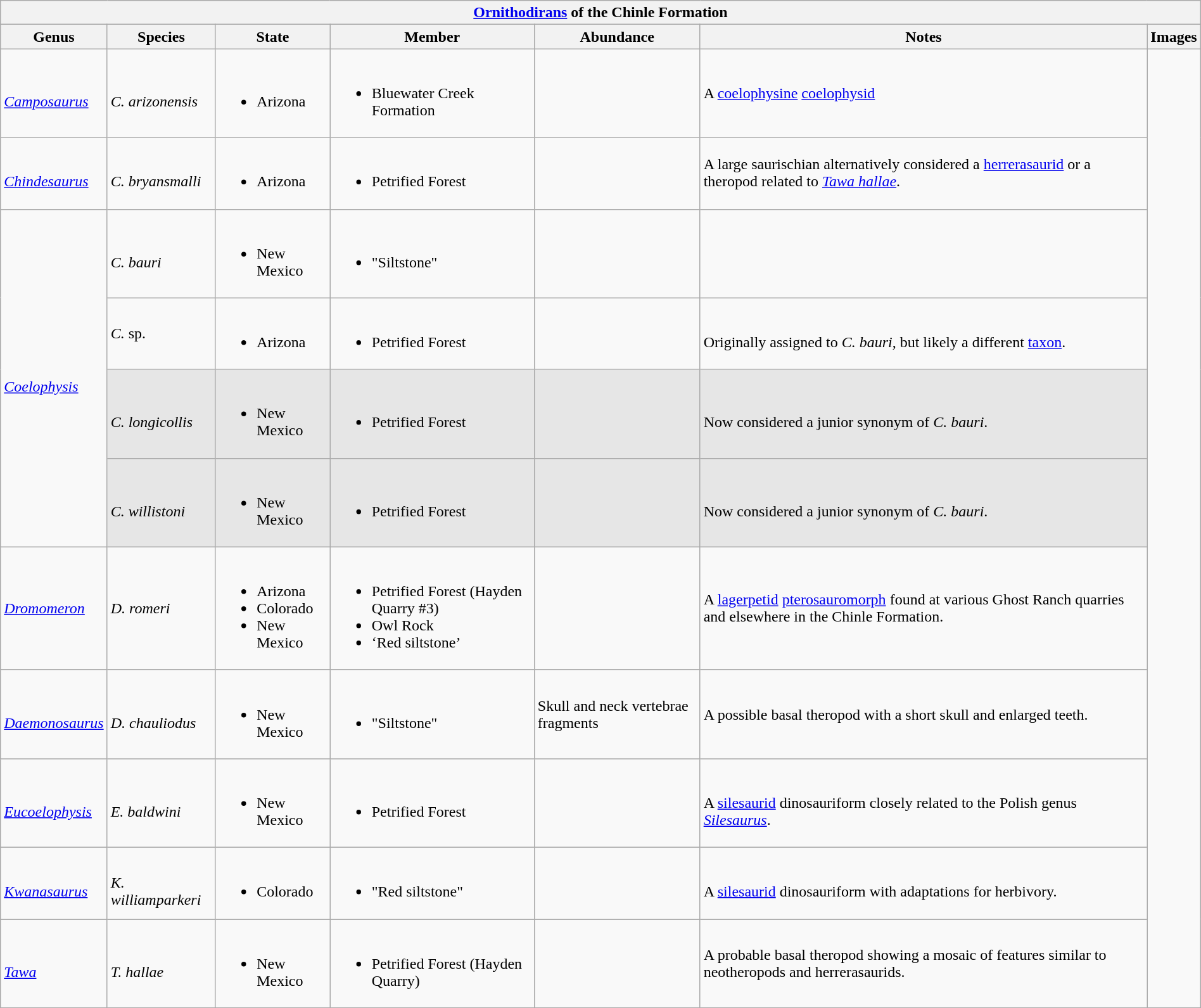<table class="wikitable" align="center" width="100%">
<tr>
<th colspan="7" align="center"><strong><a href='#'>Ornithodirans</a> of the Chinle Formation</strong></th>
</tr>
<tr>
<th>Genus</th>
<th>Species</th>
<th>State</th>
<th>Member</th>
<th>Abundance</th>
<th>Notes</th>
<th>Images</th>
</tr>
<tr>
<td><br><em><a href='#'>Camposaurus</a></em></td>
<td><br><em>C. arizonensis</em></td>
<td><br><ul><li>Arizona</li></ul></td>
<td><br><ul><li>Bluewater Creek Formation</li></ul></td>
<td></td>
<td>A <a href='#'>coelophysine</a> <a href='#'>coelophysid</a></td>
<td rowspan="99"><br>





</td>
</tr>
<tr>
<td><br><em><a href='#'>Chindesaurus</a></em></td>
<td><br><em>C. bryansmalli</em></td>
<td><br><ul><li>Arizona</li></ul></td>
<td><br><ul><li>Petrified Forest</li></ul></td>
<td></td>
<td>A large saurischian alternatively considered a <a href='#'>herrerasaurid</a> or a theropod related to <em><a href='#'>Tawa hallae</a></em>.</td>
</tr>
<tr>
<td rowspan="4"><br><em><a href='#'>Coelophysis</a></em></td>
<td><br><em>C. bauri</em></td>
<td><br><ul><li>New Mexico</li></ul></td>
<td><br><ul><li>"Siltstone"</li></ul></td>
<td></td>
</tr>
<tr>
<td><em>C.</em> sp.</td>
<td><br><ul><li>Arizona</li></ul></td>
<td><br><ul><li>Petrified Forest</li></ul></td>
<td></td>
<td><br>Originally assigned to <em>C. bauri</em>, but likely a different <a href='#'>taxon</a>.</td>
</tr>
<tr>
<td style="background:#E6E6E6;"><br><em>C. longicollis</em></td>
<td style="background:#E6E6E6;"><br><ul><li>New Mexico</li></ul></td>
<td style="background:#E6E6E6;"><br><ul><li>Petrified Forest</li></ul></td>
<td style="background:#E6E6E6;"></td>
<td style="background:#E6E6E6;"><br>Now considered a junior synonym of <em>C. bauri</em>.</td>
</tr>
<tr>
<td style="background:#E6E6E6;"><br><em>C. willistoni</em></td>
<td style="background:#E6E6E6;"><br><ul><li>New Mexico</li></ul></td>
<td style="background:#E6E6E6;"><br><ul><li>Petrified Forest</li></ul></td>
<td style="background:#E6E6E6;"></td>
<td style="background:#E6E6E6;"><br>Now considered a junior synonym of <em>C. bauri</em>.</td>
</tr>
<tr>
<td><em><a href='#'>Dromomeron</a></em></td>
<td><em>D. romeri</em></td>
<td><br><ul><li>Arizona</li><li>Colorado</li><li>New Mexico</li></ul></td>
<td><br><ul><li>Petrified Forest (Hayden Quarry #3)</li><li>Owl Rock</li><li>‘Red siltstone’</li></ul></td>
<td></td>
<td>A <a href='#'>lagerpetid</a> <a href='#'>pterosauromorph</a> found at various Ghost Ranch quarries and elsewhere in the Chinle Formation.</td>
</tr>
<tr>
<td><br><em><a href='#'>Daemonosaurus</a></em></td>
<td><br><em>D. chauliodus</em></td>
<td><br><ul><li>New Mexico</li></ul></td>
<td><br><ul><li>"Siltstone"</li></ul></td>
<td>Skull and neck vertebrae fragments</td>
<td>A possible basal theropod with a short skull and enlarged teeth.</td>
</tr>
<tr>
<td><br><em><a href='#'>Eucoelophysis</a></em></td>
<td><br><em>E. baldwini</em></td>
<td><br><ul><li>New Mexico</li></ul></td>
<td><br><ul><li>Petrified Forest</li></ul></td>
<td></td>
<td><br>A <a href='#'>silesaurid</a> dinosauriform closely related to the Polish genus <em><a href='#'>Silesaurus</a></em>.</td>
</tr>
<tr>
<td><br><em><a href='#'>Kwanasaurus</a></em></td>
<td><br><em>K. williamparkeri</em></td>
<td><br><ul><li>Colorado</li></ul></td>
<td><br><ul><li>"Red siltstone"</li></ul></td>
<td></td>
<td><br>A <a href='#'>silesaurid</a> dinosauriform with adaptations for herbivory.</td>
</tr>
<tr>
<td><br><em><a href='#'>Tawa</a></em></td>
<td><br><em>T. hallae</em></td>
<td><br><ul><li>New Mexico</li></ul></td>
<td><br><ul><li>Petrified Forest (Hayden Quarry)</li></ul></td>
<td></td>
<td>A probable basal theropod showing a mosaic of features similar to neotheropods and herrerasaurids.</td>
</tr>
<tr>
</tr>
</table>
